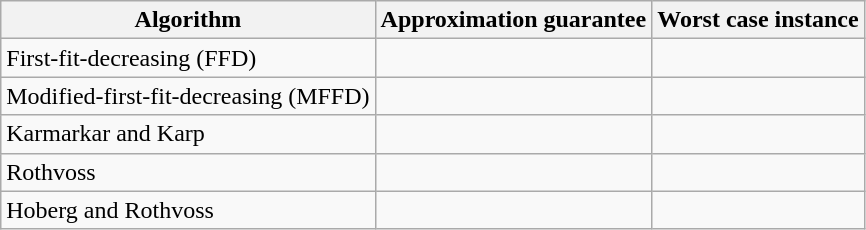<table class="wikitable">
<tr>
<th>Algorithm</th>
<th>Approximation guarantee</th>
<th>Worst case instance</th>
</tr>
<tr>
<td>First-fit-decreasing (FFD)</td>
<td></td>
<td></td>
</tr>
<tr>
<td>Modified-first-fit-decreasing (MFFD)</td>
<td></td>
<td></td>
</tr>
<tr>
<td>Karmarkar and Karp</td>
<td></td>
<td></td>
</tr>
<tr>
<td>Rothvoss</td>
<td></td>
<td></td>
</tr>
<tr>
<td>Hoberg and Rothvoss</td>
<td></td>
<td></td>
</tr>
</table>
